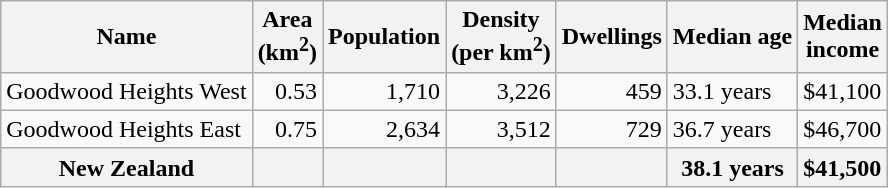<table class="wikitable">
<tr>
<th>Name</th>
<th>Area<br>(km<sup>2</sup>)</th>
<th>Population</th>
<th>Density<br>(per km<sup>2</sup>)</th>
<th>Dwellings</th>
<th>Median age</th>
<th>Median<br>income</th>
</tr>
<tr>
<td>Goodwood Heights West</td>
<td style="text-align:right;">0.53</td>
<td style="text-align:right;">1,710</td>
<td style="text-align:right;">3,226</td>
<td style="text-align:right;">459</td>
<td>33.1 years</td>
<td>$41,100</td>
</tr>
<tr>
<td>Goodwood Heights East</td>
<td style="text-align:right;">0.75</td>
<td style="text-align:right;">2,634</td>
<td style="text-align:right;">3,512</td>
<td style="text-align:right;">729</td>
<td>36.7 years</td>
<td>$46,700</td>
</tr>
<tr>
<th>New Zealand</th>
<th></th>
<th></th>
<th></th>
<th></th>
<th>38.1 years</th>
<th style="text-align:left;">$41,500</th>
</tr>
</table>
